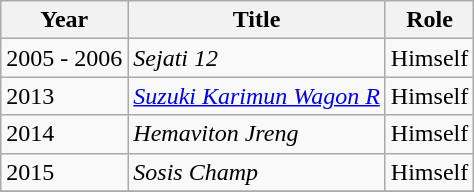<table class="wikitable">
<tr>
<th>Year</th>
<th>Title</th>
<th>Role</th>
</tr>
<tr>
<td>2005 - 2006</td>
<td><em>Sejati 12</em></td>
<td>Himself</td>
</tr>
<tr>
<td>2013</td>
<td><em><a href='#'>Suzuki Karimun Wagon R</a></em></td>
<td>Himself</td>
</tr>
<tr>
<td>2014</td>
<td><em>Hemaviton Jreng</em></td>
<td>Himself</td>
</tr>
<tr>
<td>2015</td>
<td><em>Sosis Champ</em></td>
<td>Himself</td>
</tr>
<tr>
</tr>
</table>
